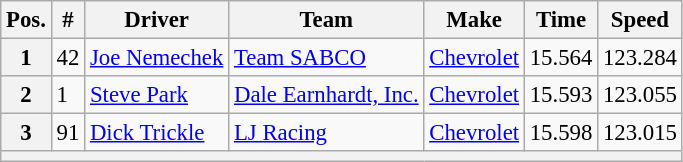<table class="wikitable" style="font-size:95%">
<tr>
<th>Pos.</th>
<th>#</th>
<th>Driver</th>
<th>Team</th>
<th>Make</th>
<th>Time</th>
<th>Speed</th>
</tr>
<tr>
<th>1</th>
<td>42</td>
<td><a href='#'>Joe Nemechek</a></td>
<td><a href='#'>Team SABCO</a></td>
<td><a href='#'>Chevrolet</a></td>
<td>15.564</td>
<td>123.284</td>
</tr>
<tr>
<th>2</th>
<td>1</td>
<td><a href='#'>Steve Park</a></td>
<td><a href='#'>Dale Earnhardt, Inc.</a></td>
<td><a href='#'>Chevrolet</a></td>
<td>15.593</td>
<td>123.055</td>
</tr>
<tr>
<th>3</th>
<td>91</td>
<td><a href='#'>Dick Trickle</a></td>
<td><a href='#'>LJ Racing</a></td>
<td><a href='#'>Chevrolet</a></td>
<td>15.598</td>
<td>123.015</td>
</tr>
<tr>
<th colspan="7"></th>
</tr>
</table>
